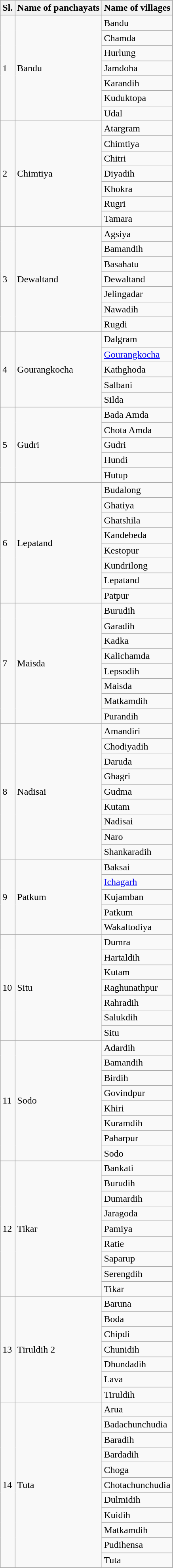<table class="wikitable plainrowheaders sortable">
<tr>
<th scope="col">Sl.</th>
<th scope="col">Name of panchayats</th>
<th scope="col">Name of villages</th>
</tr>
<tr>
<td rowspan="7">1</td>
<td rowspan="7">Bandu</td>
<td>Bandu</td>
</tr>
<tr>
<td>Chamda</td>
</tr>
<tr>
<td>Hurlung</td>
</tr>
<tr>
<td>Jamdoha</td>
</tr>
<tr>
<td>Karandih</td>
</tr>
<tr>
<td>Kuduktopa</td>
</tr>
<tr>
<td>Udal</td>
</tr>
<tr>
<td rowspan="7">2</td>
<td rowspan="7">Chimtiya</td>
<td>Atargram</td>
</tr>
<tr>
<td>Chimtiya</td>
</tr>
<tr>
<td>Chitri</td>
</tr>
<tr>
<td>Diyadih</td>
</tr>
<tr>
<td>Khokra</td>
</tr>
<tr>
<td>Rugri</td>
</tr>
<tr>
<td>Tamara</td>
</tr>
<tr>
<td rowspan="7">3</td>
<td rowspan="7">Dewaltand</td>
<td>Agsiya</td>
</tr>
<tr>
<td>Bamandih</td>
</tr>
<tr>
<td>Basahatu</td>
</tr>
<tr>
<td>Dewaltand</td>
</tr>
<tr>
<td>Jelingadar</td>
</tr>
<tr>
<td>Nawadih</td>
</tr>
<tr>
<td>Rugdi</td>
</tr>
<tr>
<td rowspan="5">4</td>
<td rowspan="5">Gourangkocha</td>
<td>Dalgram</td>
</tr>
<tr>
<td><a href='#'>Gourangkocha</a></td>
</tr>
<tr>
<td>Kathghoda</td>
</tr>
<tr>
<td>Salbani</td>
</tr>
<tr>
<td>Silda</td>
</tr>
<tr>
<td rowspan="5">5</td>
<td rowspan="5">Gudri</td>
<td>Bada Amda</td>
</tr>
<tr>
<td>Chota Amda</td>
</tr>
<tr>
<td>Gudri</td>
</tr>
<tr>
<td>Hundi</td>
</tr>
<tr>
<td>Hutup</td>
</tr>
<tr>
<td rowspan="8">6</td>
<td rowspan="8">Lepatand</td>
<td>Budalong</td>
</tr>
<tr>
<td>Ghatiya</td>
</tr>
<tr>
<td>Ghatshila</td>
</tr>
<tr>
<td>Kandebeda</td>
</tr>
<tr>
<td>Kestopur</td>
</tr>
<tr>
<td>Kundrilong</td>
</tr>
<tr>
<td>Lepatand</td>
</tr>
<tr>
<td>Patpur</td>
</tr>
<tr>
<td rowspan="8">7</td>
<td rowspan="8">Maisda</td>
<td>Burudih</td>
</tr>
<tr>
<td>Garadih</td>
</tr>
<tr>
<td>Kadka</td>
</tr>
<tr>
<td>Kalichamda</td>
</tr>
<tr>
<td>Lepsodih</td>
</tr>
<tr>
<td>Maisda</td>
</tr>
<tr>
<td>Matkamdih</td>
</tr>
<tr>
<td>Purandih</td>
</tr>
<tr>
<td rowspan="9">8</td>
<td rowspan="9">Nadisai</td>
<td>Amandiri</td>
</tr>
<tr>
<td>Chodiyadih</td>
</tr>
<tr>
<td>Daruda</td>
</tr>
<tr>
<td>Ghagri</td>
</tr>
<tr>
<td>Gudma</td>
</tr>
<tr>
<td>Kutam</td>
</tr>
<tr>
<td>Nadisai</td>
</tr>
<tr>
<td>Naro</td>
</tr>
<tr>
<td>Shankaradih</td>
</tr>
<tr>
<td rowspan="5">9</td>
<td rowspan="5">Patkum</td>
<td>Baksai</td>
</tr>
<tr>
<td><a href='#'>Ichagarh</a></td>
</tr>
<tr>
<td>Kujamban</td>
</tr>
<tr>
<td>Patkum</td>
</tr>
<tr>
<td>Wakaltodiya</td>
</tr>
<tr>
<td rowspan="7">10</td>
<td rowspan="7">Situ</td>
<td>Dumra</td>
</tr>
<tr>
<td>Hartaldih</td>
</tr>
<tr>
<td>Kutam</td>
</tr>
<tr>
<td>Raghunathpur</td>
</tr>
<tr>
<td>Rahradih</td>
</tr>
<tr>
<td>Salukdih</td>
</tr>
<tr>
<td>Situ</td>
</tr>
<tr>
<td rowspan="8">11</td>
<td rowspan="8">Sodo</td>
<td>Adardih</td>
</tr>
<tr>
<td>Bamandih</td>
</tr>
<tr>
<td>Birdih</td>
</tr>
<tr>
<td>Govindpur</td>
</tr>
<tr>
<td>Khiri</td>
</tr>
<tr>
<td>Kuramdih</td>
</tr>
<tr>
<td>Paharpur</td>
</tr>
<tr>
<td>Sodo</td>
</tr>
<tr>
<td rowspan="9">12</td>
<td rowspan="9">Tikar</td>
<td>Bankati</td>
</tr>
<tr>
<td>Burudih</td>
</tr>
<tr>
<td>Dumardih</td>
</tr>
<tr>
<td>Jaragoda</td>
</tr>
<tr>
<td>Pamiya</td>
</tr>
<tr>
<td>Ratie</td>
</tr>
<tr>
<td>Saparup</td>
</tr>
<tr>
<td>Serengdih</td>
</tr>
<tr>
<td>Tikar</td>
</tr>
<tr>
<td rowspan="7">13</td>
<td rowspan="7">Tiruldih 2</td>
<td>Baruna</td>
</tr>
<tr>
<td>Boda</td>
</tr>
<tr>
<td>Chipdi</td>
</tr>
<tr>
<td>Chunidih</td>
</tr>
<tr>
<td>Dhundadih</td>
</tr>
<tr>
<td>Lava</td>
</tr>
<tr>
<td>Tiruldih</td>
</tr>
<tr>
<td rowspan="11">14</td>
<td rowspan="11">Tuta</td>
<td>Arua</td>
</tr>
<tr>
<td>Badachunchudia</td>
</tr>
<tr>
<td>Baradih</td>
</tr>
<tr>
<td>Bardadih</td>
</tr>
<tr>
<td>Choga</td>
</tr>
<tr>
<td>Chotachunchudia</td>
</tr>
<tr>
<td>Dulmidih</td>
</tr>
<tr>
<td>Kuidih</td>
</tr>
<tr>
<td>Matkamdih</td>
</tr>
<tr>
<td>Pudihensa</td>
</tr>
<tr>
<td>Tuta</td>
</tr>
<tr>
</tr>
</table>
